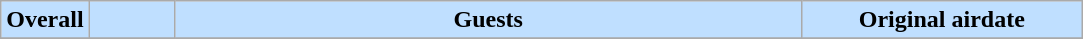<table class="wikitable plainrowheaders" style="text-align:center;">
<tr>
<th style="background:#bfdfff;" width="50">Overall</th>
<th style="background:#bfdfff;" width="50"></th>
<th style="background:#bfdfff;" width="410">Guests</th>
<th style="background:#bfdfff;" width="180">Original airdate</th>
</tr>
<tr>
</tr>
</table>
